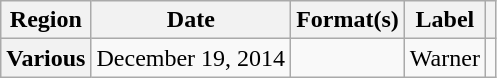<table class="wikitable plainrowheaders">
<tr>
<th scope="col">Region</th>
<th scope="col">Date</th>
<th scope="col">Format(s)</th>
<th scope="col">Label</th>
<th scope="col"></th>
</tr>
<tr>
<th scope="row">Various</th>
<td>December 19, 2014</td>
<td></td>
<td rowspan="2">Warner</td>
<td></td>
</tr>
</table>
